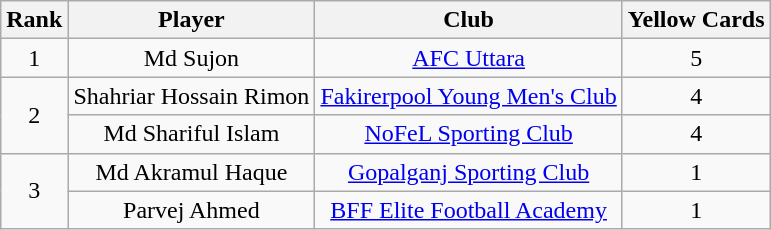<table class="wikitable" style="text-align:center">
<tr>
<th>Rank</th>
<th>Player</th>
<th>Club</th>
<th>Yellow Cards</th>
</tr>
<tr>
<td>1</td>
<td> Md Sujon</td>
<td><a href='#'>AFC Uttara</a></td>
<td>5</td>
</tr>
<tr>
<td rowspan=2>2</td>
<td> Shahriar Hossain Rimon</td>
<td><a href='#'>Fakirerpool Young Men's Club</a></td>
<td>4</td>
</tr>
<tr>
<td> Md Shariful Islam</td>
<td><a href='#'>NoFeL Sporting Club</a></td>
<td>4</td>
</tr>
<tr>
<td rowspan=2>3</td>
<td> Md Akramul Haque</td>
<td><a href='#'>Gopalganj Sporting Club</a></td>
<td>1</td>
</tr>
<tr>
<td> Parvej Ahmed</td>
<td><a href='#'>BFF Elite Football Academy</a></td>
<td>1</td>
</tr>
</table>
